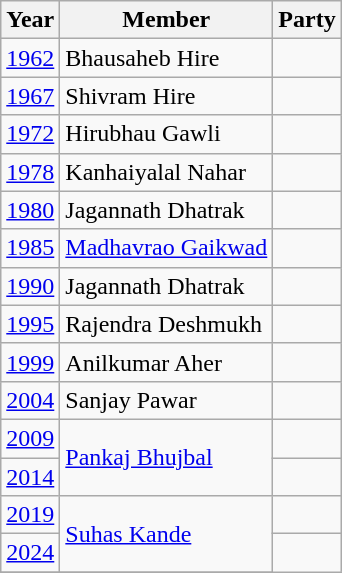<table class="wikitable">
<tr>
<th>Year</th>
<th>Member</th>
<th colspan="2">Party</th>
</tr>
<tr>
<td><a href='#'>1962</a></td>
<td>Bhausaheb Hire</td>
<td></td>
</tr>
<tr>
<td><a href='#'>1967</a></td>
<td>Shivram Hire</td>
<td></td>
</tr>
<tr>
<td><a href='#'>1972</a></td>
<td>Hirubhau Gawli</td>
<td></td>
</tr>
<tr>
<td><a href='#'>1978</a></td>
<td>Kanhaiyalal Nahar</td>
<td></td>
</tr>
<tr>
<td><a href='#'>1980</a></td>
<td>Jagannath Dhatrak</td>
<td></td>
</tr>
<tr>
<td><a href='#'>1985</a></td>
<td><a href='#'>Madhavrao Gaikwad</a></td>
<td></td>
</tr>
<tr>
<td><a href='#'>1990</a></td>
<td>Jagannath Dhatrak</td>
<td></td>
</tr>
<tr>
<td><a href='#'>1995</a></td>
<td>Rajendra Deshmukh</td>
<td></td>
</tr>
<tr>
<td><a href='#'>1999</a></td>
<td>Anilkumar Aher</td>
<td></td>
</tr>
<tr>
<td><a href='#'>2004</a></td>
<td>Sanjay Pawar</td>
<td></td>
</tr>
<tr>
<td><a href='#'>2009</a></td>
<td rowspan="2"><a href='#'>Pankaj Bhujbal</a></td>
<td></td>
</tr>
<tr>
<td><a href='#'>2014</a></td>
</tr>
<tr>
<td><a href='#'>2019</a></td>
<td Rowspan=2><a href='#'>Suhas Kande</a></td>
<td></td>
</tr>
<tr>
<td><a href='#'>2024</a></td>
</tr>
<tr>
</tr>
</table>
